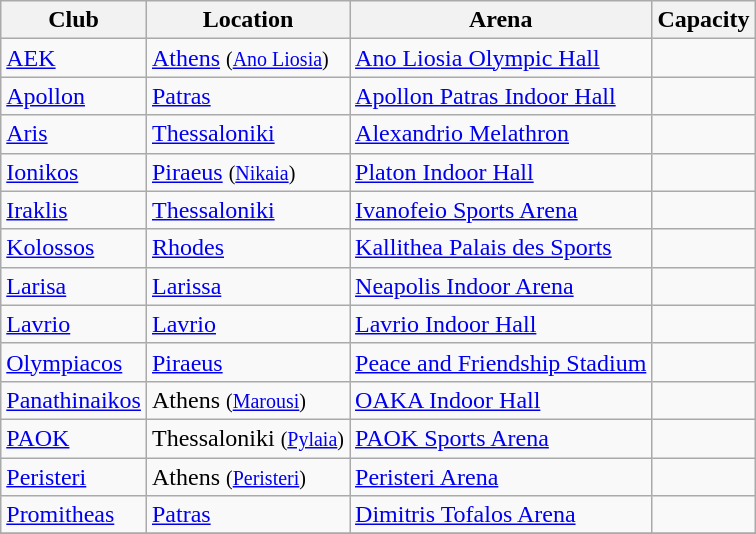<table class="wikitable sortable">
<tr>
<th>Club</th>
<th>Location</th>
<th>Arena</th>
<th>Capacity</th>
</tr>
<tr>
<td><a href='#'>AEK</a></td>
<td><a href='#'>Athens</a> <small>(<a href='#'>Ano Liosia</a>)</small></td>
<td><a href='#'>Ano Liosia Olympic Hall</a></td>
<td align=center></td>
</tr>
<tr>
<td><a href='#'>Apollon</a></td>
<td><a href='#'>Patras</a></td>
<td><a href='#'>Apollon Patras Indoor Hall</a></td>
<td align=center></td>
</tr>
<tr>
<td><a href='#'>Aris</a></td>
<td><a href='#'>Thessaloniki</a></td>
<td><a href='#'>Alexandrio Melathron</a></td>
<td align=center></td>
</tr>
<tr>
<td><a href='#'>Ionikos</a></td>
<td><a href='#'>Piraeus</a> <small>(<a href='#'>Nikaia</a>)</small></td>
<td><a href='#'>Platon Indoor Hall</a></td>
<td></td>
</tr>
<tr>
<td><a href='#'>Iraklis</a></td>
<td><a href='#'>Thessaloniki</a></td>
<td><a href='#'>Ivanofeio Sports Arena</a></td>
<td></td>
</tr>
<tr>
<td><a href='#'>Kolossos</a></td>
<td><a href='#'>Rhodes</a></td>
<td><a href='#'>Kallithea Palais des Sports</a></td>
<td align=center></td>
</tr>
<tr>
<td><a href='#'>Larisa</a></td>
<td><a href='#'>Larissa</a></td>
<td><a href='#'>Neapolis Indoor Arena</a></td>
<td align=center></td>
</tr>
<tr>
<td><a href='#'>Lavrio</a></td>
<td><a href='#'>Lavrio</a></td>
<td><a href='#'>Lavrio Indoor Hall</a></td>
<td align=center></td>
</tr>
<tr>
<td><a href='#'>Olympiacos</a></td>
<td><a href='#'>Piraeus</a></td>
<td><a href='#'>Peace and Friendship Stadium</a></td>
<td align=center></td>
</tr>
<tr>
<td><a href='#'>Panathinaikos</a></td>
<td>Athens <small>(<a href='#'>Marousi</a>)</small></td>
<td><a href='#'>OAKA Indoor Hall</a></td>
<td align=center></td>
</tr>
<tr>
<td><a href='#'>PAOK</a></td>
<td>Thessaloniki <small>(<a href='#'>Pylaia</a>)</small></td>
<td><a href='#'>PAOK Sports Arena</a></td>
<td align=center></td>
</tr>
<tr>
<td><a href='#'>Peristeri</a></td>
<td>Athens <small>(<a href='#'>Peristeri</a>)</small></td>
<td><a href='#'>Peristeri Arena</a></td>
<td align=center></td>
</tr>
<tr>
<td><a href='#'>Promitheas</a></td>
<td><a href='#'>Patras</a></td>
<td><a href='#'>Dimitris Tofalos Arena</a></td>
<td align=center></td>
</tr>
<tr>
</tr>
</table>
